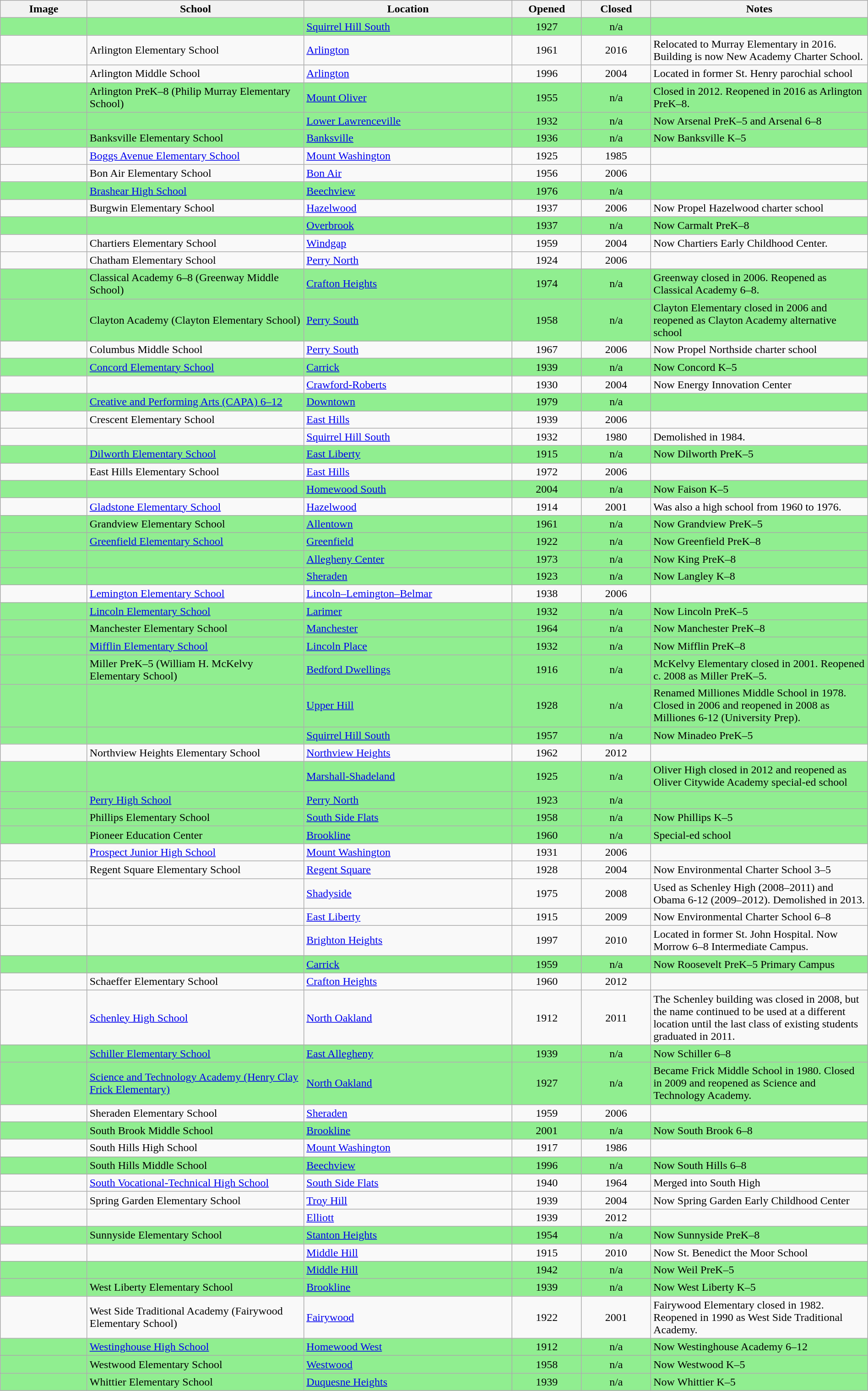<table width=100% class="wikitable sortable">
<tr>
<th width=10%><strong>Image</strong></th>
<th width=25%><strong>School</strong></th>
<th><strong>Location</strong></th>
<th width=8%><strong>Opened</strong></th>
<th width=8%><strong>Closed</strong></th>
<th width=25%><strong>Notes</strong></th>
</tr>
<tr style="background: lightgreen">
<td></td>
<td></td>
<td><a href='#'>Squirrel Hill South</a></td>
<td align=center>1927</td>
<td align=center>n/a</td>
<td></td>
</tr>
<tr>
<td></td>
<td>Arlington Elementary School</td>
<td><a href='#'>Arlington</a></td>
<td align=center>1961</td>
<td align=center>2016</td>
<td>Relocated to Murray Elementary in 2016. Building is now New Academy Charter School.</td>
</tr>
<tr>
<td></td>
<td>Arlington Middle School</td>
<td><a href='#'>Arlington</a></td>
<td align=center>1996</td>
<td align=center>2004</td>
<td>Located in former St. Henry parochial school</td>
</tr>
<tr style="background: lightgreen">
<td></td>
<td>Arlington PreK–8 (Philip Murray Elementary School)</td>
<td><a href='#'>Mount Oliver</a></td>
<td align=center>1955</td>
<td align=center>n/a</td>
<td>Closed in 2012. Reopened in 2016 as Arlington PreK–8.</td>
</tr>
<tr style="background: lightgreen">
<td></td>
<td></td>
<td><a href='#'>Lower Lawrenceville</a></td>
<td align=center>1932</td>
<td align=center>n/a</td>
<td>Now Arsenal PreK–5 and Arsenal 6–8</td>
</tr>
<tr style="background: lightgreen">
<td></td>
<td>Banksville Elementary School</td>
<td><a href='#'>Banksville</a></td>
<td align=center>1936</td>
<td align=center>n/a</td>
<td>Now Banksville K–5</td>
</tr>
<tr>
<td></td>
<td><a href='#'>Boggs Avenue Elementary School</a></td>
<td><a href='#'>Mount Washington</a></td>
<td align=center>1925</td>
<td align=center>1985</td>
<td></td>
</tr>
<tr>
<td></td>
<td>Bon Air Elementary School</td>
<td><a href='#'>Bon Air</a></td>
<td align=center>1956</td>
<td align=center>2006</td>
<td></td>
</tr>
<tr style="background: lightgreen">
<td></td>
<td><a href='#'>Brashear High School</a></td>
<td><a href='#'>Beechview</a></td>
<td align=center>1976</td>
<td align=center>n/a</td>
<td></td>
</tr>
<tr>
<td></td>
<td>Burgwin Elementary School</td>
<td><a href='#'>Hazelwood</a></td>
<td align=center>1937</td>
<td align=center>2006</td>
<td>Now Propel Hazelwood charter school</td>
</tr>
<tr style="background: lightgreen">
<td></td>
<td></td>
<td><a href='#'>Overbrook</a></td>
<td align=center>1937</td>
<td align=center>n/a</td>
<td>Now Carmalt PreK–8</td>
</tr>
<tr>
<td></td>
<td>Chartiers Elementary School</td>
<td><a href='#'>Windgap</a></td>
<td align=center>1959</td>
<td align=center>2004</td>
<td>Now Chartiers Early Childhood Center.</td>
</tr>
<tr>
<td></td>
<td>Chatham Elementary School</td>
<td><a href='#'>Perry North</a></td>
<td align=center>1924</td>
<td align=center>2006</td>
</tr>
<tr style="background: lightgreen">
<td></td>
<td>Classical Academy 6–8 (Greenway Middle School)</td>
<td><a href='#'>Crafton Heights</a></td>
<td align=center>1974</td>
<td align=center>n/a</td>
<td>Greenway closed in 2006. Reopened as Classical Academy 6–8.</td>
</tr>
<tr style="background: lightgreen">
<td></td>
<td>Clayton Academy (Clayton Elementary School)</td>
<td><a href='#'>Perry South</a></td>
<td align=center>1958</td>
<td align=center>n/a</td>
<td>Clayton Elementary closed in 2006 and reopened as Clayton Academy alternative school</td>
</tr>
<tr>
<td></td>
<td>Columbus Middle School</td>
<td><a href='#'>Perry South</a></td>
<td align=center>1967</td>
<td align=center>2006</td>
<td>Now Propel Northside charter school</td>
</tr>
<tr style="background: lightgreen">
<td></td>
<td><a href='#'>Concord Elementary School</a></td>
<td><a href='#'>Carrick</a></td>
<td align=center>1939</td>
<td align=center>n/a</td>
<td>Now Concord K–5</td>
</tr>
<tr>
<td></td>
<td></td>
<td><a href='#'>Crawford-Roberts</a></td>
<td align=center>1930</td>
<td align=center>2004</td>
<td>Now Energy Innovation Center</td>
</tr>
<tr style="background: lightgreen">
<td></td>
<td><a href='#'>Creative and Performing Arts (CAPA) 6–12</a></td>
<td><a href='#'>Downtown</a></td>
<td align=center>1979</td>
<td align=center>n/a</td>
<td></td>
</tr>
<tr>
<td></td>
<td>Crescent Elementary School</td>
<td><a href='#'>East Hills</a></td>
<td align=center>1939</td>
<td align=center>2006</td>
<td></td>
</tr>
<tr>
<td></td>
<td></td>
<td><a href='#'>Squirrel Hill South</a></td>
<td align=center>1932</td>
<td align=center>1980</td>
<td>Demolished in 1984.</td>
</tr>
<tr style="background: lightgreen">
<td></td>
<td><a href='#'>Dilworth Elementary School</a></td>
<td><a href='#'>East Liberty</a></td>
<td align=center>1915</td>
<td align=center>n/a</td>
<td>Now Dilworth PreK–5</td>
</tr>
<tr>
<td></td>
<td>East Hills Elementary School</td>
<td><a href='#'>East Hills</a></td>
<td align=center>1972</td>
<td align=center>2006</td>
<td></td>
</tr>
<tr style="background: lightgreen">
<td></td>
<td></td>
<td><a href='#'>Homewood South</a></td>
<td align=center>2004</td>
<td align=center>n/a</td>
<td>Now Faison K–5</td>
</tr>
<tr>
<td></td>
<td><a href='#'>Gladstone Elementary School</a></td>
<td><a href='#'>Hazelwood</a></td>
<td align=center>1914</td>
<td align=center>2001</td>
<td>Was also a high school from 1960 to 1976.</td>
</tr>
<tr style="background: lightgreen">
<td></td>
<td>Grandview Elementary School</td>
<td><a href='#'>Allentown</a></td>
<td align=center>1961</td>
<td align=center>n/a</td>
<td>Now Grandview PreK–5</td>
</tr>
<tr style="background: lightgreen">
<td></td>
<td><a href='#'>Greenfield Elementary School</a></td>
<td><a href='#'>Greenfield</a></td>
<td align=center>1922</td>
<td align=center>n/a</td>
<td>Now Greenfield PreK–8</td>
</tr>
<tr style="background: lightgreen">
<td></td>
<td></td>
<td><a href='#'>Allegheny Center</a></td>
<td align=center>1973</td>
<td align=center>n/a</td>
<td>Now King PreK–8</td>
</tr>
<tr style="background: lightgreen">
<td></td>
<td></td>
<td><a href='#'>Sheraden</a></td>
<td align=center>1923</td>
<td align=center>n/a</td>
<td>Now Langley K–8</td>
</tr>
<tr>
<td></td>
<td><a href='#'>Lemington Elementary School</a></td>
<td><a href='#'>Lincoln–Lemington–Belmar</a></td>
<td align=center>1938</td>
<td align=center>2006</td>
<td></td>
</tr>
<tr style="background: lightgreen">
<td></td>
<td><a href='#'>Lincoln Elementary School</a></td>
<td><a href='#'>Larimer</a></td>
<td align=center>1932</td>
<td align=center>n/a</td>
<td>Now Lincoln PreK–5</td>
</tr>
<tr style="background: lightgreen">
<td></td>
<td>Manchester Elementary School</td>
<td><a href='#'>Manchester</a></td>
<td align=center>1964</td>
<td align=center>n/a</td>
<td>Now Manchester PreK–8</td>
</tr>
<tr style="background: lightgreen">
<td></td>
<td><a href='#'>Mifflin Elementary School</a></td>
<td><a href='#'>Lincoln Place</a></td>
<td align=center>1932</td>
<td align=center>n/a</td>
<td>Now Mifflin PreK–8</td>
</tr>
<tr style="background: lightgreen">
<td></td>
<td>Miller PreK–5 (William H. McKelvy Elementary School)</td>
<td><a href='#'>Bedford Dwellings</a></td>
<td align=center>1916</td>
<td align=center>n/a</td>
<td>McKelvy Elementary closed in 2001. Reopened c. 2008 as Miller PreK–5.</td>
</tr>
<tr style="background: lightgreen">
<td></td>
<td></td>
<td><a href='#'>Upper Hill</a></td>
<td align=center>1928</td>
<td align=center>n/a</td>
<td>Renamed Milliones Middle School in 1978. Closed in 2006 and reopened in 2008 as Milliones 6-12 (University Prep).</td>
</tr>
<tr style="background: lightgreen">
<td></td>
<td></td>
<td><a href='#'>Squirrel Hill South</a></td>
<td align=center>1957</td>
<td align=center>n/a</td>
<td>Now Minadeo PreK–5</td>
</tr>
<tr>
<td></td>
<td>Northview Heights Elementary School</td>
<td><a href='#'>Northview Heights</a></td>
<td align=center>1962</td>
<td align=center>2012</td>
<td></td>
</tr>
<tr style="background: lightgreen">
<td></td>
<td></td>
<td><a href='#'>Marshall-Shadeland</a></td>
<td align=center>1925</td>
<td align=center>n/a</td>
<td>Oliver High closed in 2012 and reopened as Oliver Citywide Academy special-ed school</td>
</tr>
<tr style="background: lightgreen">
<td></td>
<td><a href='#'>Perry High School</a></td>
<td><a href='#'>Perry North</a></td>
<td align=center>1923</td>
<td align=center>n/a</td>
<td></td>
</tr>
<tr style="background: lightgreen">
<td></td>
<td>Phillips Elementary School</td>
<td><a href='#'>South Side Flats</a></td>
<td align=center>1958</td>
<td align=center>n/a</td>
<td>Now Phillips K–5</td>
</tr>
<tr style="background: lightgreen">
<td></td>
<td>Pioneer Education Center</td>
<td><a href='#'>Brookline</a></td>
<td align=center>1960</td>
<td align=center>n/a</td>
<td>Special-ed school</td>
</tr>
<tr>
<td></td>
<td><a href='#'>Prospect Junior High School</a></td>
<td><a href='#'>Mount Washington</a></td>
<td align=center>1931</td>
<td align=center>2006</td>
<td></td>
</tr>
<tr>
<td></td>
<td>Regent Square Elementary School</td>
<td><a href='#'>Regent Square</a></td>
<td align=center>1928</td>
<td align=center>2004</td>
<td>Now Environmental Charter School 3–5</td>
</tr>
<tr>
<td></td>
<td></td>
<td><a href='#'>Shadyside</a></td>
<td align=center>1975</td>
<td align=center>2008</td>
<td>Used as Schenley High (2008–2011) and Obama 6-12 (2009–2012). Demolished in 2013.</td>
</tr>
<tr>
<td></td>
<td></td>
<td><a href='#'>East Liberty</a></td>
<td align=center>1915</td>
<td align=center>2009</td>
<td>Now Environmental Charter School 6–8</td>
</tr>
<tr>
<td></td>
<td></td>
<td><a href='#'>Brighton Heights</a></td>
<td align=center>1997</td>
<td align=center>2010</td>
<td>Located in former St. John Hospital. Now Morrow 6–8 Intermediate Campus.</td>
</tr>
<tr style="background: lightgreen">
<td></td>
<td></td>
<td><a href='#'>Carrick</a></td>
<td align=center>1959</td>
<td align=center>n/a</td>
<td>Now Roosevelt PreK–5 Primary Campus</td>
</tr>
<tr>
<td></td>
<td>Schaeffer Elementary School</td>
<td><a href='#'>Crafton Heights</a></td>
<td align=center>1960</td>
<td align=center>2012</td>
<td></td>
</tr>
<tr>
<td></td>
<td><a href='#'>Schenley High School</a></td>
<td><a href='#'>North Oakland</a></td>
<td align=center>1912</td>
<td align=center>2011</td>
<td>The Schenley building was closed in 2008, but the name continued to be used at a different location until the last class of existing students graduated in 2011.</td>
</tr>
<tr style="background: lightgreen">
<td></td>
<td><a href='#'>Schiller Elementary School</a></td>
<td><a href='#'>East Allegheny</a></td>
<td align=center>1939</td>
<td align=center>n/a</td>
<td>Now Schiller 6–8</td>
</tr>
<tr style="background: lightgreen">
<td></td>
<td><a href='#'>Science and Technology Academy (Henry Clay Frick Elementary)</a></td>
<td><a href='#'>North Oakland</a></td>
<td align=center>1927</td>
<td align=center>n/a</td>
<td>Became Frick Middle School in 1980. Closed in 2009 and reopened as Science and Technology Academy.</td>
</tr>
<tr>
<td></td>
<td>Sheraden Elementary School</td>
<td><a href='#'>Sheraden</a></td>
<td align=center>1959</td>
<td align=center>2006</td>
<td></td>
</tr>
<tr style="background: lightgreen">
<td></td>
<td>South Brook Middle School</td>
<td><a href='#'>Brookline</a></td>
<td align=center>2001</td>
<td align=center>n/a</td>
<td>Now South Brook 6–8</td>
</tr>
<tr>
<td></td>
<td>South Hills High School</td>
<td><a href='#'>Mount Washington</a></td>
<td align=center>1917</td>
<td align=center>1986</td>
<td></td>
</tr>
<tr style="background: lightgreen">
<td></td>
<td>South Hills Middle School</td>
<td><a href='#'>Beechview</a></td>
<td align=center>1996</td>
<td align=center>n/a</td>
<td>Now South Hills 6–8</td>
</tr>
<tr>
<td></td>
<td><a href='#'>South Vocational-Technical High School</a></td>
<td><a href='#'>South Side Flats</a></td>
<td align=center>1940</td>
<td align=center>1964</td>
<td>Merged into South High</td>
</tr>
<tr>
<td></td>
<td>Spring Garden Elementary School</td>
<td><a href='#'>Troy Hill</a></td>
<td align=center>1939</td>
<td align=center>2004</td>
<td>Now Spring Garden Early Childhood Center</td>
</tr>
<tr>
<td></td>
<td></td>
<td><a href='#'>Elliott</a></td>
<td align=center>1939</td>
<td align=center>2012</td>
<td></td>
</tr>
<tr style="background: lightgreen">
<td></td>
<td>Sunnyside Elementary School</td>
<td><a href='#'>Stanton Heights</a></td>
<td align=center>1954</td>
<td align=center>n/a</td>
<td>Now Sunnyside PreK–8</td>
</tr>
<tr>
<td></td>
<td></td>
<td><a href='#'>Middle Hill</a></td>
<td align=center>1915</td>
<td align=center>2010</td>
<td>Now St. Benedict the Moor School</td>
</tr>
<tr style="background: lightgreen">
<td></td>
<td></td>
<td><a href='#'>Middle Hill</a></td>
<td align=center>1942</td>
<td align=center>n/a</td>
<td>Now Weil PreK–5</td>
</tr>
<tr style="background: lightgreen">
<td></td>
<td>West Liberty Elementary School</td>
<td><a href='#'>Brookline</a></td>
<td align=center>1939</td>
<td align=center>n/a</td>
<td>Now West Liberty K–5</td>
</tr>
<tr>
<td></td>
<td>West Side Traditional Academy (Fairywood Elementary School)</td>
<td><a href='#'>Fairywood</a></td>
<td align=center>1922</td>
<td align=center>2001</td>
<td>Fairywood Elementary closed in 1982. Reopened in 1990 as West Side Traditional Academy.</td>
</tr>
<tr style="background: lightgreen">
<td></td>
<td><a href='#'>Westinghouse High School</a></td>
<td><a href='#'>Homewood West</a></td>
<td align=center>1912</td>
<td align=center>n/a</td>
<td>Now Westinghouse Academy 6–12</td>
</tr>
<tr style="background: lightgreen">
<td></td>
<td>Westwood Elementary School</td>
<td><a href='#'>Westwood</a></td>
<td align=center>1958</td>
<td align=center>n/a</td>
<td>Now Westwood K–5</td>
</tr>
<tr style="background: lightgreen">
<td></td>
<td>Whittier Elementary School</td>
<td><a href='#'>Duquesne Heights</a></td>
<td align=center>1939</td>
<td align=center>n/a</td>
<td>Now Whittier K–5</td>
</tr>
</table>
